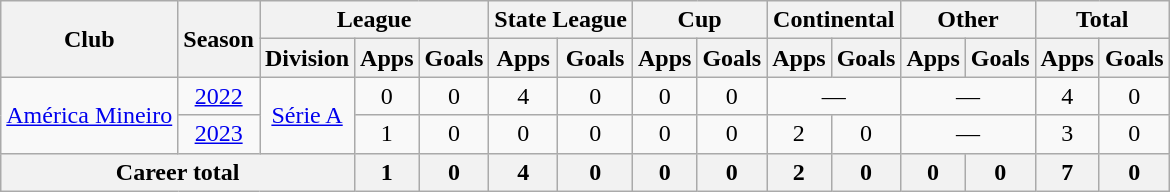<table class="wikitable" style="text-align: center;">
<tr>
<th rowspan="2">Club</th>
<th rowspan="2">Season</th>
<th colspan="3">League</th>
<th colspan="2">State League</th>
<th colspan="2">Cup</th>
<th colspan="2">Continental</th>
<th colspan="2">Other</th>
<th colspan="2">Total</th>
</tr>
<tr>
<th>Division</th>
<th>Apps</th>
<th>Goals</th>
<th>Apps</th>
<th>Goals</th>
<th>Apps</th>
<th>Goals</th>
<th>Apps</th>
<th>Goals</th>
<th>Apps</th>
<th>Goals</th>
<th>Apps</th>
<th>Goals</th>
</tr>
<tr>
<td rowspan=2><a href='#'>América Mineiro</a></td>
<td><a href='#'>2022</a></td>
<td rowspan=2><a href='#'>Série A</a></td>
<td>0</td>
<td>0</td>
<td>4</td>
<td>0</td>
<td>0</td>
<td>0</td>
<td colspan=2>—</td>
<td colspan=2>—</td>
<td>4</td>
<td>0</td>
</tr>
<tr>
<td><a href='#'>2023</a></td>
<td>1</td>
<td>0</td>
<td>0</td>
<td>0</td>
<td>0</td>
<td>0</td>
<td>2</td>
<td>0</td>
<td colspan=2>—</td>
<td>3</td>
<td>0</td>
</tr>
<tr>
<th colspan=3><strong>Career total</strong></th>
<th>1</th>
<th>0</th>
<th>4</th>
<th>0</th>
<th>0</th>
<th>0</th>
<th>2</th>
<th>0</th>
<th>0</th>
<th>0</th>
<th>7</th>
<th>0</th>
</tr>
</table>
